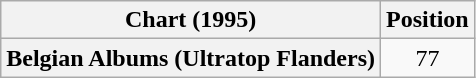<table class="wikitable plainrowheaders" style="text-align:center">
<tr>
<th scope="col">Chart (1995)</th>
<th scope="col">Position</th>
</tr>
<tr>
<th scope="row">Belgian Albums (Ultratop Flanders)</th>
<td>77</td>
</tr>
</table>
